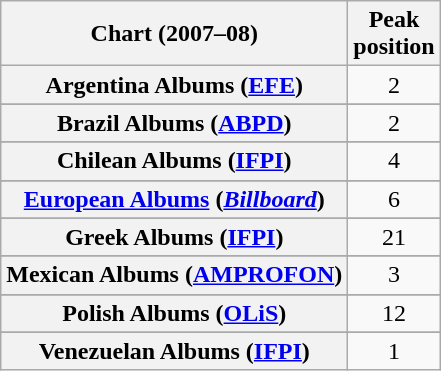<table class="wikitable sortable plainrowheaders" style="text-align:center">
<tr>
<th scope="col">Chart (2007–08)</th>
<th scope="col">Peak<br>position</th>
</tr>
<tr>
<th scope="row">Argentina Albums (<a href='#'>EFE</a>)</th>
<td>2</td>
</tr>
<tr>
</tr>
<tr>
</tr>
<tr>
</tr>
<tr>
</tr>
<tr>
<th scope="row">Brazil Albums (<a href='#'>ABPD</a>)</th>
<td>2</td>
</tr>
<tr>
</tr>
<tr>
<th scope="row">Chilean Albums (<a href='#'>IFPI</a>)</th>
<td>4</td>
</tr>
<tr>
</tr>
<tr>
</tr>
<tr>
<th scope="row"><a href='#'>European Albums</a> (<em><a href='#'>Billboard</a></em>)</th>
<td>6</td>
</tr>
<tr>
</tr>
<tr>
</tr>
<tr>
</tr>
<tr>
<th scope="row">Greek Albums (<a href='#'>IFPI</a>)</th>
<td>21</td>
</tr>
<tr>
</tr>
<tr>
</tr>
<tr>
<th scope="row">Mexican Albums (<a href='#'>AMPROFON</a>)</th>
<td>3</td>
</tr>
<tr>
</tr>
<tr>
</tr>
<tr>
<th scope="row">Polish Albums (<a href='#'>OLiS</a>)</th>
<td>12</td>
</tr>
<tr>
</tr>
<tr>
</tr>
<tr>
</tr>
<tr>
</tr>
<tr>
</tr>
<tr>
</tr>
<tr>
</tr>
<tr>
<th scope="row">Venezuelan Albums (<a href='#'>IFPI</a>)</th>
<td>1</td>
</tr>
</table>
